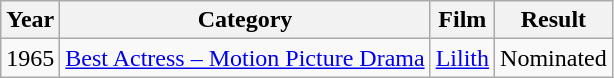<table class="wikitable">
<tr>
<th><strong>Year</strong></th>
<th>Category</th>
<th><strong>Film</strong></th>
<th><strong>Result</strong></th>
</tr>
<tr>
<td>1965</td>
<td><a href='#'>Best Actress – Motion Picture Drama</a></td>
<td><a href='#'>Lilith</a></td>
<td>Nominated</td>
</tr>
</table>
